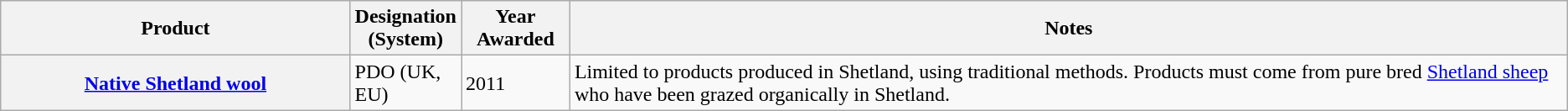<table class="wikitable sortable">
<tr>
<th scope="col" width="23%">Product</th>
<th scope="col" width="4%">Designation (System)</th>
<th scope="col" width="7%">Year Awarded</th>
<th class="unsortable" scope="col" width="66%">Notes</th>
</tr>
<tr>
<th scope="row"><a href='#'>Native Shetland wool</a></th>
<td>PDO (UK, EU)</td>
<td>2011</td>
<td>Limited to products produced in Shetland, using traditional methods. Products must come from pure bred <a href='#'>Shetland sheep</a> who have been grazed organically in Shetland.</td>
</tr>
</table>
